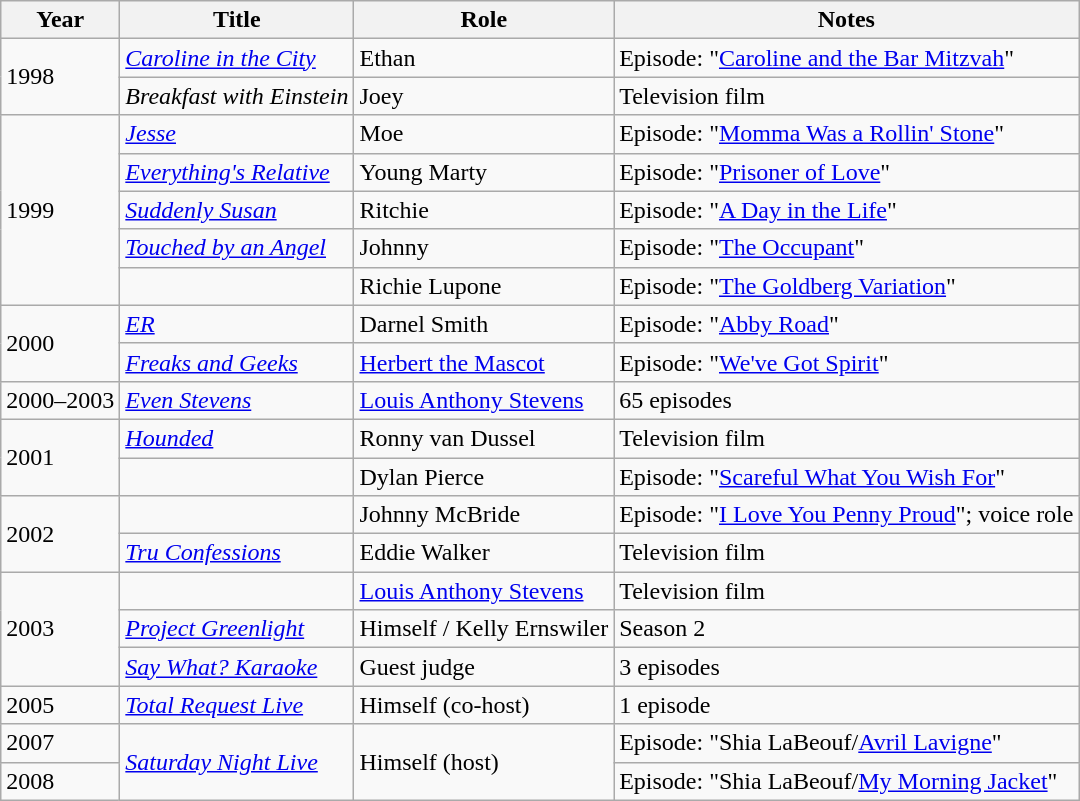<table class="wikitable sortable">
<tr>
<th>Year</th>
<th>Title</th>
<th>Role</th>
<th scope="col" class="unsortable">Notes</th>
</tr>
<tr>
<td rowspan=2>1998</td>
<td><em><a href='#'>Caroline in the City</a></em></td>
<td>Ethan</td>
<td>Episode: "<a href='#'>Caroline and the Bar Mitzvah</a>"</td>
</tr>
<tr>
<td><em>Breakfast with Einstein</em></td>
<td>Joey</td>
<td>Television film</td>
</tr>
<tr>
<td rowspan=5>1999</td>
<td><em><a href='#'>Jesse</a></em></td>
<td>Moe</td>
<td>Episode: "<a href='#'>Momma Was a Rollin' Stone</a>"</td>
</tr>
<tr>
<td><em><a href='#'>Everything's Relative</a></em></td>
<td>Young Marty</td>
<td>Episode: "<a href='#'>Prisoner of Love</a>"</td>
</tr>
<tr>
<td><em><a href='#'>Suddenly Susan</a></em></td>
<td>Ritchie</td>
<td>Episode: "<a href='#'>A Day in the Life</a>"</td>
</tr>
<tr>
<td><em><a href='#'>Touched by an Angel</a></em></td>
<td>Johnny</td>
<td>Episode: "<a href='#'>The Occupant</a>"</td>
</tr>
<tr>
<td><em></em></td>
<td>Richie Lupone</td>
<td>Episode: "<a href='#'>The Goldberg Variation</a>"</td>
</tr>
<tr>
<td rowspan=2>2000</td>
<td><em><a href='#'>ER</a></em></td>
<td>Darnel Smith</td>
<td>Episode: "<a href='#'>Abby Road</a>"</td>
</tr>
<tr>
<td><em><a href='#'>Freaks and Geeks</a></em></td>
<td><a href='#'>Herbert the Mascot</a></td>
<td>Episode: "<a href='#'>We've Got Spirit</a>"</td>
</tr>
<tr>
<td>2000–2003</td>
<td><em><a href='#'>Even Stevens</a></em></td>
<td><a href='#'>Louis Anthony Stevens</a></td>
<td>65 episodes</td>
</tr>
<tr>
<td rowspan=2>2001</td>
<td><em><a href='#'>Hounded</a></em></td>
<td>Ronny van Dussel</td>
<td>Television film</td>
</tr>
<tr>
<td><em></em></td>
<td>Dylan Pierce</td>
<td>Episode: "<a href='#'>Scareful What You Wish For</a>"</td>
</tr>
<tr>
<td rowspan=2>2002</td>
<td><em></em></td>
<td>Johnny McBride</td>
<td>Episode: "<a href='#'>I Love You Penny Proud</a>"; voice role</td>
</tr>
<tr>
<td><em><a href='#'>Tru Confessions</a></em></td>
<td>Eddie Walker</td>
<td>Television film</td>
</tr>
<tr>
<td rowspan=3>2003</td>
<td><em></em></td>
<td><a href='#'>Louis Anthony Stevens</a></td>
<td>Television film</td>
</tr>
<tr>
<td><em><a href='#'>Project Greenlight</a></em></td>
<td>Himself / Kelly Ernswiler</td>
<td>Season 2</td>
</tr>
<tr>
<td><em><a href='#'>Say What? Karaoke</a></em></td>
<td>Guest judge</td>
<td>3 episodes</td>
</tr>
<tr>
<td>2005</td>
<td><em><a href='#'>Total Request Live</a></em></td>
<td>Himself (co-host)</td>
<td>1 episode</td>
</tr>
<tr>
<td>2007</td>
<td rowspan=2><em><a href='#'>Saturday Night Live</a></em></td>
<td rowspan=2>Himself (host)</td>
<td>Episode: "Shia LaBeouf/<a href='#'>Avril Lavigne</a>"</td>
</tr>
<tr>
<td>2008</td>
<td>Episode: "Shia LaBeouf/<a href='#'>My Morning Jacket</a>"</td>
</tr>
</table>
